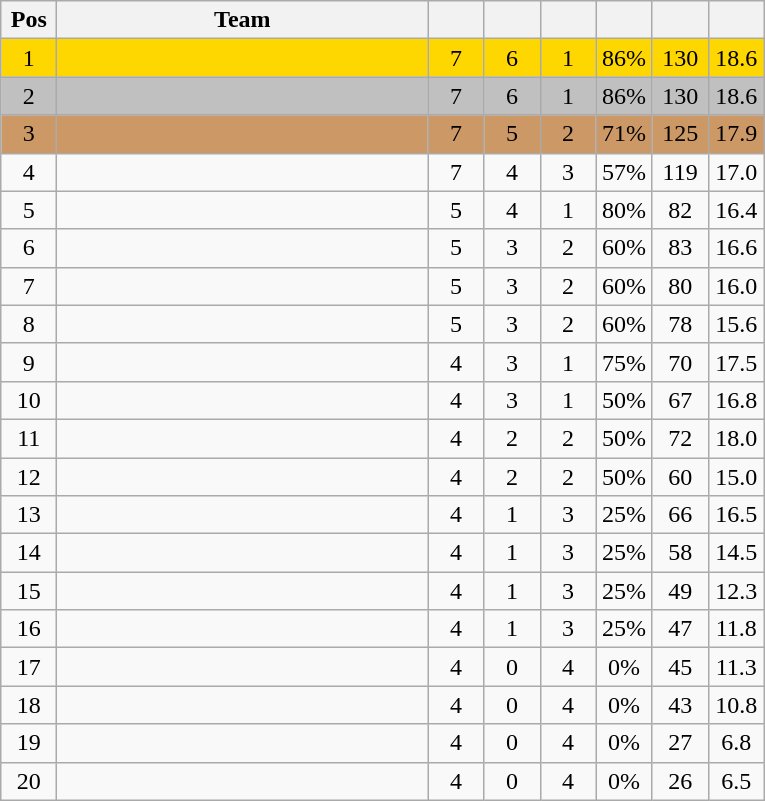<table class="wikitable" style="text-align:center">
<tr>
<th width=30>Pos</th>
<th width=240>Team</th>
<th width=30></th>
<th width=30></th>
<th width=30></th>
<th width=30></th>
<th width=30></th>
<th width=30></th>
</tr>
<tr bgcolor=gold>
<td>1</td>
<td align=left></td>
<td>7</td>
<td>6</td>
<td>1</td>
<td>86%</td>
<td>130</td>
<td>18.6</td>
</tr>
<tr bgcolor=silver>
<td>2</td>
<td align=left></td>
<td>7</td>
<td>6</td>
<td>1</td>
<td>86%</td>
<td>130</td>
<td>18.6</td>
</tr>
<tr bgcolor=cc9966>
<td>3</td>
<td align=left></td>
<td>7</td>
<td>5</td>
<td>2</td>
<td>71%</td>
<td>125</td>
<td>17.9</td>
</tr>
<tr>
<td>4</td>
<td align=left></td>
<td>7</td>
<td>4</td>
<td>3</td>
<td>57%</td>
<td>119</td>
<td>17.0</td>
</tr>
<tr>
<td>5</td>
<td align=left></td>
<td>5</td>
<td>4</td>
<td>1</td>
<td>80%</td>
<td>82</td>
<td>16.4</td>
</tr>
<tr>
<td>6</td>
<td align=left></td>
<td>5</td>
<td>3</td>
<td>2</td>
<td>60%</td>
<td>83</td>
<td>16.6</td>
</tr>
<tr>
<td>7</td>
<td align=left></td>
<td>5</td>
<td>3</td>
<td>2</td>
<td>60%</td>
<td>80</td>
<td>16.0</td>
</tr>
<tr>
<td>8</td>
<td align=left></td>
<td>5</td>
<td>3</td>
<td>2</td>
<td>60%</td>
<td>78</td>
<td>15.6</td>
</tr>
<tr>
<td>9</td>
<td align=left></td>
<td>4</td>
<td>3</td>
<td>1</td>
<td>75%</td>
<td>70</td>
<td>17.5</td>
</tr>
<tr>
<td>10</td>
<td align=left></td>
<td>4</td>
<td>3</td>
<td>1</td>
<td>50%</td>
<td>67</td>
<td>16.8</td>
</tr>
<tr>
<td>11</td>
<td align=left></td>
<td>4</td>
<td>2</td>
<td>2</td>
<td>50%</td>
<td>72</td>
<td>18.0</td>
</tr>
<tr>
<td>12</td>
<td align=left></td>
<td>4</td>
<td>2</td>
<td>2</td>
<td>50%</td>
<td>60</td>
<td>15.0</td>
</tr>
<tr>
<td>13</td>
<td align=left></td>
<td>4</td>
<td>1</td>
<td>3</td>
<td>25%</td>
<td>66</td>
<td>16.5</td>
</tr>
<tr>
<td>14</td>
<td align=left></td>
<td>4</td>
<td>1</td>
<td>3</td>
<td>25%</td>
<td>58</td>
<td>14.5</td>
</tr>
<tr>
<td>15</td>
<td align=left></td>
<td>4</td>
<td>1</td>
<td>3</td>
<td>25%</td>
<td>49</td>
<td>12.3</td>
</tr>
<tr>
<td>16</td>
<td align=left></td>
<td>4</td>
<td>1</td>
<td>3</td>
<td>25%</td>
<td>47</td>
<td>11.8</td>
</tr>
<tr>
<td>17</td>
<td align=left></td>
<td>4</td>
<td>0</td>
<td>4</td>
<td>0%</td>
<td>45</td>
<td>11.3</td>
</tr>
<tr>
<td>18</td>
<td align=left></td>
<td>4</td>
<td>0</td>
<td>4</td>
<td>0%</td>
<td>43</td>
<td>10.8</td>
</tr>
<tr>
<td>19</td>
<td align=left></td>
<td>4</td>
<td>0</td>
<td>4</td>
<td>0%</td>
<td>27</td>
<td>6.8</td>
</tr>
<tr>
<td>20</td>
<td align=left></td>
<td>4</td>
<td>0</td>
<td>4</td>
<td>0%</td>
<td>26</td>
<td>6.5</td>
</tr>
</table>
